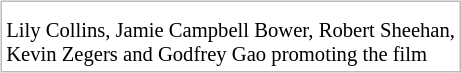<table style="float: right; border: 1px solid #BBB; margin: .46em 0 0 .2em;">
<tr>
<td colspan="3" valign="top"></td>
</tr>
<tr>
<td></td>
<td></td>
<td></td>
</tr>
<tr style="font-size: 86%;">
<td colspan=3>Lily Collins, Jamie Campbell Bower, Robert Sheehan,<br>Kevin Zegers and Godfrey Gao promoting the film</td>
</tr>
</table>
